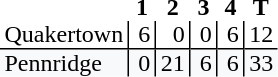<table style="border-collapse: collapse;">
<tr>
<th style="text-align: left;"></th>
<th style="text-align: center; padding: 0px 3px 0px 3px; width:12px;">1</th>
<th style="text-align: center; padding: 0px 3px 0px 3px; width:12px;">2</th>
<th style="text-align: center; padding: 0px 3px 0px 3px; width:12px;">3</th>
<th style="text-align: center; padding: 0px 3px 0px 3px; width:12px;">4</th>
<th style="text-align: center; padding: 0px 3px 0px 3px; width:12px;">T</th>
</tr>
<tr>
<td style="text-align: left; border-bottom: 1px solid black; padding: 0px 3px 0px 3px;">Quakertown</td>
<td style="border-left: 1px solid black; border-bottom: 1px solid black; text-align: right; padding: 0px 3px 0px 3px;">6</td>
<td style="border-left: 1px solid black; border-bottom: 1px solid black; text-align: right; padding: 0px 3px 0px 3px;">0</td>
<td style="border-left: 1px solid black; border-bottom: 1px solid black; text-align: right; padding: 0px 3px 0px 3px;">0</td>
<td style="border-left: 1px solid black; border-bottom: 1px solid black; text-align: right; padding: 0px 3px 0px 3px;">6</td>
<td style="border-left: 1px solid black; border-bottom: 1px solid black; text-align: right; padding: 0px 3px 0px 3px;">12</td>
</tr>
<tr>
<td style="background: #f8f9fa; text-align: left; padding: 0px 3px 0px 3px;">Pennridge</td>
<td style="background: #f8f9fa; border-left: 1px solid black; text-align: right; padding: 0px 3px 0px 3px;">0</td>
<td style="background: #f8f9fa; border-left: 1px solid black; text-align: right; padding: 0px 3px 0px 3px;">21</td>
<td style="background: #f8f9fa; border-left: 1px solid black; text-align: right; padding: 0px 3px 0px 3px;">6</td>
<td style="background: #f8f9fa; border-left: 1px solid black; text-align: right; padding: 0px 3px 0px 3px;">6</td>
<td style="background: #f8f9fa; border-left: 1px solid black; text-align: right; padding: 0px 3px 0px 3px;">33</td>
</tr>
</table>
